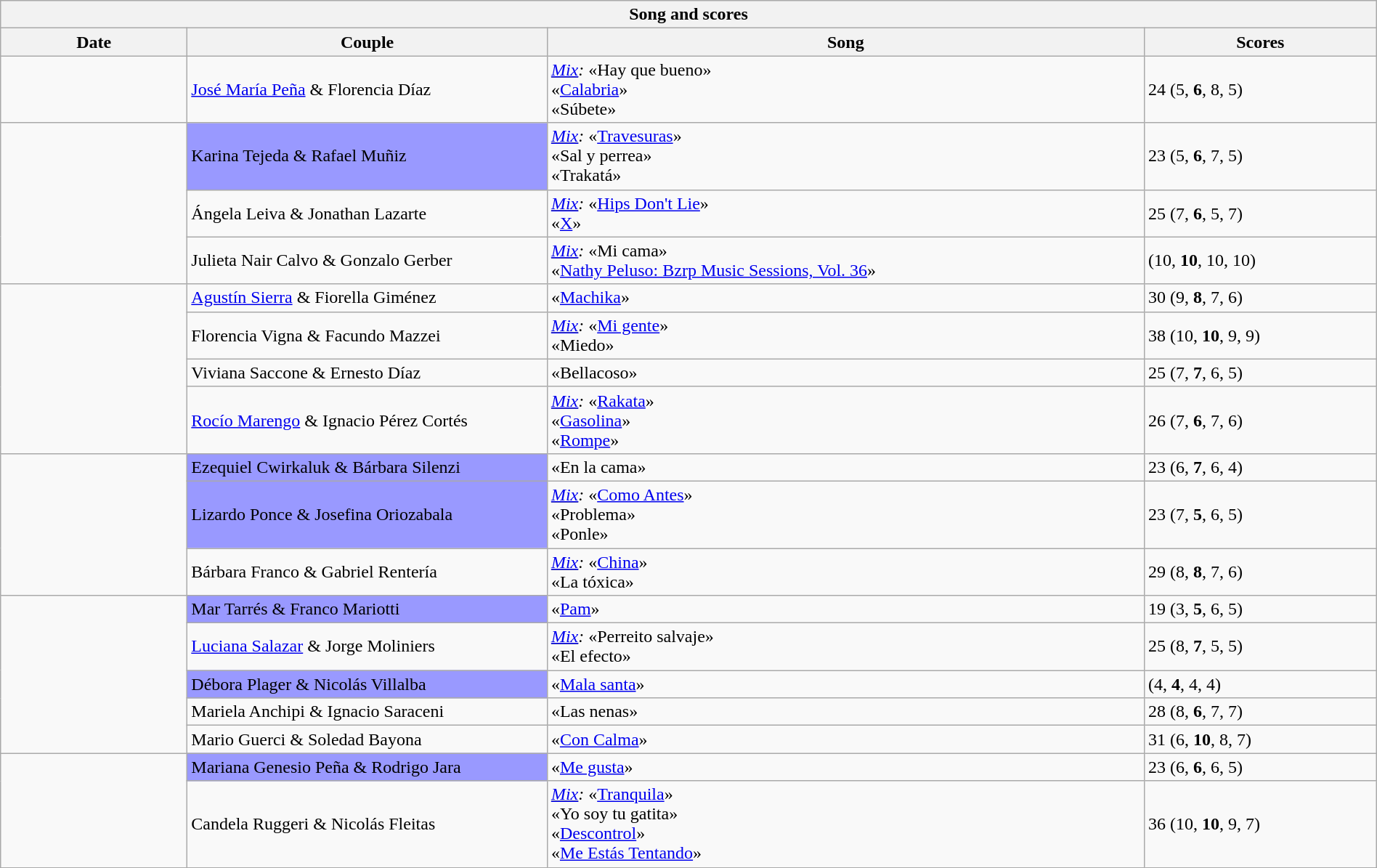<table class="wikitable collapsible collapsed" style="text-align: align; width: 100%;">
<tr>
<th colspan="11" style="with: 100%;" align="center">Song and scores</th>
</tr>
<tr>
<th width=95>Date</th>
<th width=190>Couple</th>
<th width=320>Song</th>
<th width=120>Scores</th>
</tr>
<tr>
<td></td>
<td><a href='#'>José María Peña</a> & Florencia Díaz</td>
<td><em><u><a href='#'>Mix</a></u>:</em> «Hay que bueno» <br>«<a href='#'>Calabria</a>» <br>«Súbete» </td>
<td>24 (5, <strong>6</strong>, 8, 5)</td>
</tr>
<tr>
<td rowspan="3"></td>
<td bgcolor="#9999FF">Karina Tejeda & Rafael Muñiz</td>
<td><em><u><a href='#'>Mix</a></u>:</em> «<a href='#'>Travesuras</a>» <br>«Sal y perrea» <br>«Trakatá» <br></td>
<td>23 (5, <strong>6</strong>, 7, 5)</td>
</tr>
<tr>
<td>Ángela Leiva & Jonathan Lazarte</td>
<td><em><u><a href='#'>Mix</a></u>:</em> «<a href='#'>Hips Don't Lie</a>» <br>«<a href='#'>X</a>» </td>
<td>25 (7, <strong>6</strong>, 5, 7)</td>
</tr>
<tr>
<td>Julieta Nair Calvo & Gonzalo Gerber</td>
<td><em><u><a href='#'>Mix</a></u>:</em> «Mi cama» <br>«<a href='#'>Nathy Peluso: Bzrp Music Sessions, Vol. 36</a>» </td>
<td> (10, <strong>10</strong>, 10, 10)</td>
</tr>
<tr>
<td rowspan="4"></td>
<td><a href='#'>Agustín Sierra</a> & Fiorella Giménez</td>
<td>«<a href='#'>Machika</a>» </td>
<td>30 (9, <strong>8</strong>, 7, 6)</td>
</tr>
<tr>
<td>Florencia Vigna & Facundo Mazzei</td>
<td><em><u><a href='#'>Mix</a></u>:</em> «<a href='#'>Mi gente</a>» <br>«Miedo» </td>
<td>38 (10, <strong>10</strong>, 9, 9)</td>
</tr>
<tr>
<td>Viviana Saccone & Ernesto Díaz</td>
<td>«Bellacoso» </td>
<td>25 (7, <strong>7</strong>, 6, 5)</td>
</tr>
<tr>
<td><a href='#'>Rocío Marengo</a> & Ignacio Pérez Cortés</td>
<td><em><u><a href='#'>Mix</a></u>:</em> «<a href='#'>Rakata</a>» <br>«<a href='#'>Gasolina</a>» <br>«<a href='#'>Rompe</a>» <br></td>
<td>26 (7, <strong>6</strong>, 7, 6)</td>
</tr>
<tr>
<td rowspan="3"></td>
<td bgcolor="#9999FF">Ezequiel Cwirkaluk & Bárbara Silenzi</td>
<td>«En la cama» </td>
<td>23 (6, <strong>7</strong>, 6, 4)</td>
</tr>
<tr>
<td bgcolor="#9999FF">Lizardo Ponce & Josefina Oriozabala</td>
<td><em><u><a href='#'>Mix</a></u>:</em> «<a href='#'>Como Antes</a>» <br>«Problema»  <br>«Ponle» </td>
<td>23 (7, <strong>5</strong>, 6, 5)</td>
</tr>
<tr>
<td>Bárbara Franco & Gabriel Rentería</td>
<td><em><u><a href='#'>Mix</a></u>:</em> «<a href='#'>China</a>» <br>«La tóxica» </td>
<td>29 (8, <strong>8</strong>, 7, 6)</td>
</tr>
<tr>
<td rowspan="5"></td>
<td bgcolor="#9999FF">Mar Tarrés & Franco Mariotti</td>
<td>«<a href='#'>Pam</a>» </td>
<td>19 (3, <strong>5</strong>, 6, 5)</td>
</tr>
<tr>
<td><a href='#'>Luciana Salazar</a> & Jorge Moliniers</td>
<td><em><u><a href='#'>Mix</a></u>:</em> «Perreito salvaje» <br>«El efecto» </td>
<td>25 (8, <strong>7</strong>, 5, 5)</td>
</tr>
<tr>
<td bgcolor="#9999FF">Débora Plager & Nicolás Villalba</td>
<td>«<a href='#'>Mala santa</a>» </td>
<td> (4, <strong>4</strong>, 4, 4)</td>
</tr>
<tr>
<td>Mariela Anchipi & Ignacio Saraceni</td>
<td>«Las nenas» </td>
<td>28 (8, <strong>6</strong>, 7, 7)</td>
</tr>
<tr>
<td>Mario Guerci & Soledad Bayona</td>
<td>«<a href='#'>Con Calma</a>» </td>
<td>31 (6, <strong>10</strong>, 8, 7)</td>
</tr>
<tr>
<td rowspan="2"></td>
<td bgcolor="#9999FF">Mariana Genesio Peña & Rodrigo Jara</td>
<td>«<a href='#'>Me gusta</a>» </td>
<td>23 (6, <strong>6</strong>, 6, 5)</td>
</tr>
<tr>
<td>Candela Ruggeri & Nicolás Fleitas</td>
<td><em><u><a href='#'>Mix</a></u>:</em> «<a href='#'>Tranquila</a>» <br>«Yo soy tu gatita» <br>«<a href='#'>Descontrol</a>» <br>«<a href='#'>Me Estás Tentando</a>» </td>
<td>36 (10, <strong>10</strong>, 9, 7)</td>
</tr>
</table>
